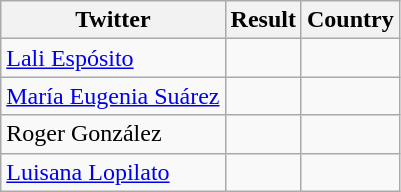<table class="wikitable">
<tr>
<th>Twitter</th>
<th>Result</th>
<th>Country</th>
</tr>
<tr>
<td><a href='#'>Lali Espósito</a></td>
<td></td>
<td></td>
</tr>
<tr>
<td><a href='#'>María Eugenia Suárez</a></td>
<td></td>
<td></td>
</tr>
<tr>
<td>Roger González</td>
<td></td>
<td></td>
</tr>
<tr>
<td><a href='#'>Luisana Lopilato</a></td>
<td></td>
<td></td>
</tr>
</table>
